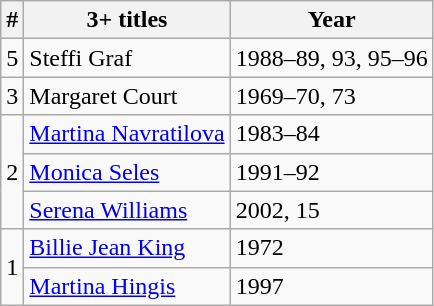<table class="wikitable" style="display:inline-table;">
<tr>
<th>#</th>
<th>3+ titles</th>
<th>Year</th>
</tr>
<tr>
<td>5</td>
<td> Steffi Graf</td>
<td>1988–89, 93, 95–96</td>
</tr>
<tr>
<td>3</td>
<td> Margaret Court</td>
<td>1969–70, 73</td>
</tr>
<tr>
<td rowspan=3>2</td>
<td> <a href='#'>Martina Navratilova</a></td>
<td>1983–84</td>
</tr>
<tr>
<td> <a href='#'>Monica Seles</a></td>
<td>1991–92</td>
</tr>
<tr>
<td> <a href='#'>Serena Williams</a></td>
<td>2002, 15</td>
</tr>
<tr>
<td rowspan=2>1</td>
<td> <a href='#'>Billie Jean King</a></td>
<td>1972</td>
</tr>
<tr>
<td> <a href='#'>Martina Hingis</a></td>
<td>1997</td>
</tr>
</table>
